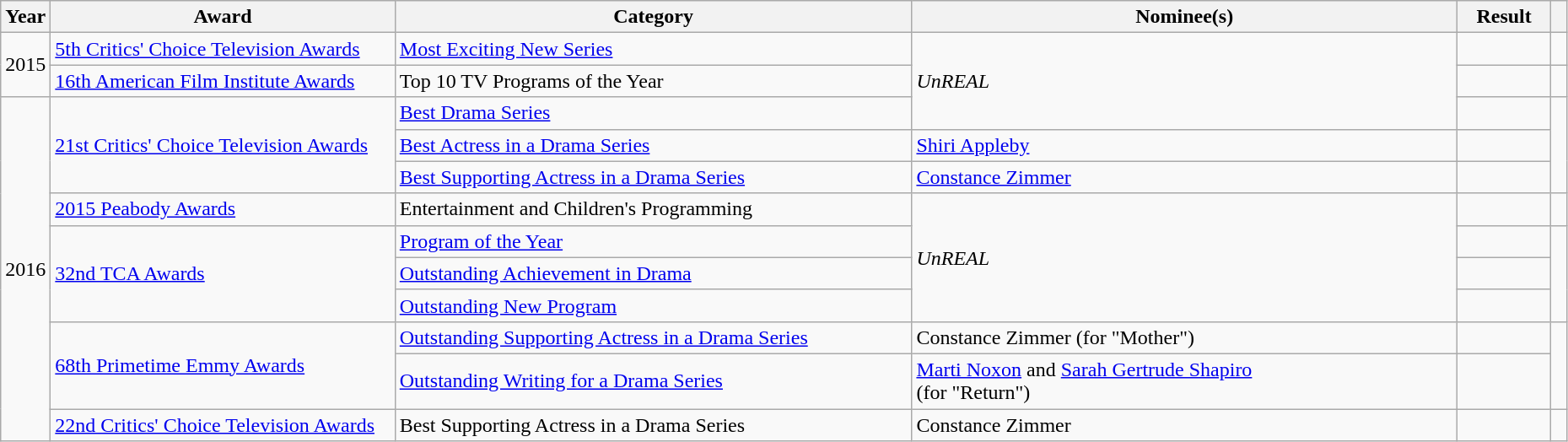<table class="wikitable sortable" style="width:98%">
<tr>
<th scope="col" style="width:3%;">Year</th>
<th scope="col" style="width:22%;">Award</th>
<th scope="col" style="width:33%;">Category</th>
<th>Nominee(s)</th>
<th scope="col" style="width:6%;">Result</th>
<th scope="col" class="unsortable" style="width:1%;"></th>
</tr>
<tr>
<td rowspan="2">2015</td>
<td><a href='#'>5th Critics' Choice Television Awards</a></td>
<td><a href='#'>Most Exciting New Series</a></td>
<td rowspan="3"><em>UnREAL</em></td>
<td></td>
<td style="text-align:center;"></td>
</tr>
<tr>
<td><a href='#'>16th American Film Institute Awards</a></td>
<td>Top 10 TV Programs of the Year</td>
<td></td>
<td style="text-align:center;"></td>
</tr>
<tr>
<td rowspan="10">2016</td>
<td rowspan="3"><a href='#'>21st Critics' Choice Television Awards</a></td>
<td><a href='#'>Best Drama Series</a></td>
<td></td>
<td style="text-align:center;" rowspan="3"></td>
</tr>
<tr>
<td><a href='#'>Best Actress in a Drama Series</a></td>
<td><a href='#'>Shiri Appleby</a></td>
<td></td>
</tr>
<tr>
<td><a href='#'>Best Supporting Actress in a Drama Series</a></td>
<td><a href='#'>Constance Zimmer</a></td>
<td></td>
</tr>
<tr>
<td><a href='#'>2015 Peabody Awards</a></td>
<td>Entertainment and Children's Programming</td>
<td rowspan="4"><em>UnREAL</em></td>
<td></td>
<td style="text-align:center;"></td>
</tr>
<tr>
<td rowspan="3"><a href='#'>32nd TCA Awards</a></td>
<td><a href='#'>Program of the Year</a></td>
<td></td>
<td style="text-align:center;" rowspan="3"></td>
</tr>
<tr>
<td><a href='#'>Outstanding Achievement in Drama</a></td>
<td></td>
</tr>
<tr>
<td><a href='#'>Outstanding New Program</a></td>
<td></td>
</tr>
<tr>
<td rowspan="2"><a href='#'>68th Primetime Emmy Awards</a></td>
<td><a href='#'>Outstanding Supporting Actress in a Drama Series</a></td>
<td>Constance Zimmer (for "Mother")</td>
<td></td>
<td style="text-align:center;" rowspan="2"></td>
</tr>
<tr>
<td><a href='#'>Outstanding Writing for a Drama Series</a></td>
<td><a href='#'>Marti Noxon</a> and <a href='#'>Sarah Gertrude Shapiro</a><br>(for "Return")</td>
<td></td>
</tr>
<tr>
<td><a href='#'>22nd Critics' Choice Television Awards</a></td>
<td>Best Supporting Actress in a Drama Series</td>
<td>Constance Zimmer</td>
<td></td>
<td style="text-align:center;"></td>
</tr>
</table>
